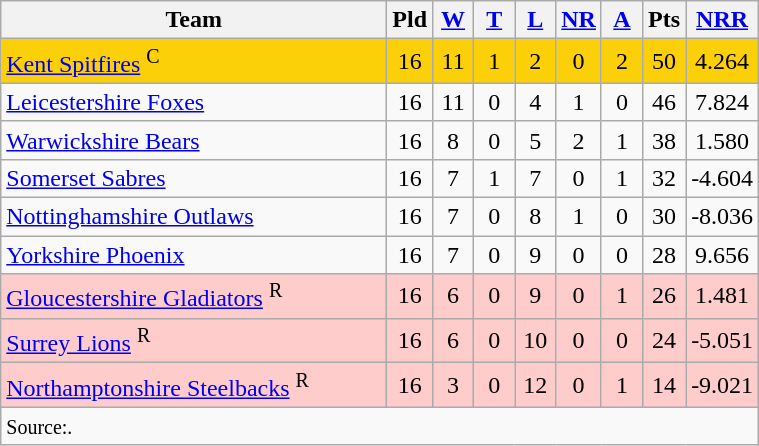<table class="wikitable" style="text-align:center;">
<tr>
<th width=250>Team</th>
<th width=20 abbr="Played">Pld</th>
<th width=20 abbr="Won"><a href='#'>W</a></th>
<th width=20 abbr="Tied"><a href='#'>T</a></th>
<th width=20 abbr="Lost"><a href='#'>L</a></th>
<th width=20 abbr="No result"><a href='#'>NR</a></th>
<th width=20 abbr="Abandoned"><a href='#'>A</a></th>
<th width=20 abbr="Points">Pts</th>
<th width=20 abbr="Net Run Rate"><a href='#'>NRR</a></th>
</tr>
<tr style="background:#fbd009;">
<td style="text-align:left;"><a href='#'>Kent Spitfires</a> <sup>C</sup></td>
<td>16</td>
<td>11</td>
<td>1</td>
<td>2</td>
<td>0</td>
<td>2</td>
<td>50</td>
<td>4.264</td>
</tr>
<tr style="background:#f9f9f9;">
<td style="text-align:left;"><a href='#'>Leicestershire Foxes</a></td>
<td>16</td>
<td>11</td>
<td>0</td>
<td>4</td>
<td>1</td>
<td>0</td>
<td>46</td>
<td>7.824</td>
</tr>
<tr style="background:#f9f9f9;">
<td style="text-align:left;"><a href='#'>Warwickshire Bears</a></td>
<td>16</td>
<td>8</td>
<td>0</td>
<td>5</td>
<td>2</td>
<td>1</td>
<td>38</td>
<td>1.580</td>
</tr>
<tr style="background:#f9f9f9;">
<td style="text-align:left;"><a href='#'>Somerset Sabres</a></td>
<td>16</td>
<td>7</td>
<td>1</td>
<td>7</td>
<td>0</td>
<td>1</td>
<td>32</td>
<td>-4.604</td>
</tr>
<tr style="background:#f9f9f9;">
<td style="text-align:left;"><a href='#'>Nottinghamshire Outlaws</a></td>
<td>16</td>
<td>7</td>
<td>0</td>
<td>8</td>
<td>1</td>
<td>0</td>
<td>30</td>
<td>-8.036</td>
</tr>
<tr style="background:#f9f9f9;">
<td style="text-align:left;"><a href='#'>Yorkshire Phoenix</a></td>
<td>16</td>
<td>7</td>
<td>0</td>
<td>9</td>
<td>0</td>
<td>0</td>
<td>28</td>
<td>9.656</td>
</tr>
<tr style="background:#FFCCCC;">
<td style="text-align:left;"><a href='#'>Gloucestershire Gladiators</a> <sup>R</sup></td>
<td>16</td>
<td>6</td>
<td>0</td>
<td>9</td>
<td>0</td>
<td>1</td>
<td>26</td>
<td>1.481</td>
</tr>
<tr style="background:#FFCCCC;">
<td style="text-align:left;"><a href='#'>Surrey Lions</a> <sup>R</sup></td>
<td>16</td>
<td>6</td>
<td>0</td>
<td>10</td>
<td>0</td>
<td>0</td>
<td>24</td>
<td>-5.051</td>
</tr>
<tr style="background:#FFCCCC;">
<td style="text-align:left;"><a href='#'>Northamptonshire Steelbacks</a> <sup>R</sup></td>
<td>16</td>
<td>3</td>
<td>0</td>
<td>12</td>
<td>0</td>
<td>1</td>
<td>14</td>
<td>-9.021</td>
</tr>
<tr>
<td colspan=9 align="left"><small>Source:.</small></td>
</tr>
</table>
